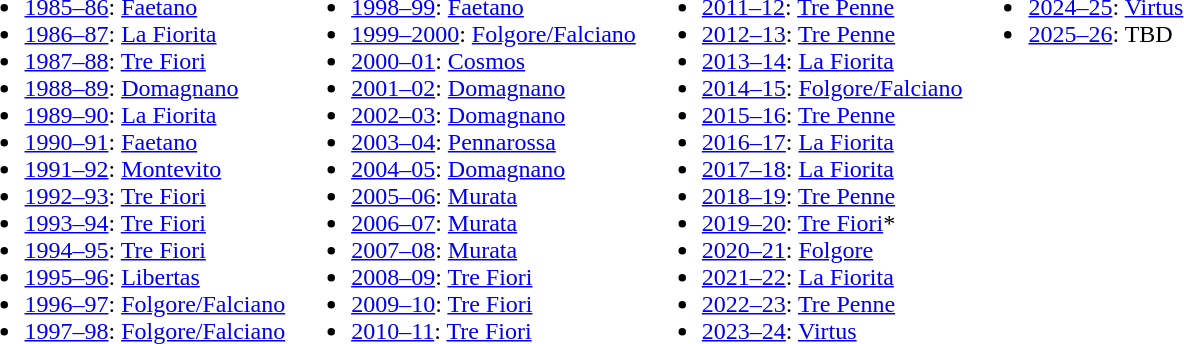<table>
<tr ---- Style="vertical-align:top">
<td><br><ul><li><a href='#'>1985–86</a>: <a href='#'>Faetano</a></li><li><a href='#'>1986–87</a>: <a href='#'>La Fiorita</a></li><li><a href='#'>1987–88</a>: <a href='#'>Tre Fiori</a></li><li><a href='#'>1988–89</a>:  <a href='#'>Domagnano</a></li><li><a href='#'>1989–90</a>: <a href='#'>La Fiorita</a></li><li><a href='#'>1990–91</a>: <a href='#'>Faetano</a></li><li><a href='#'>1991–92</a>: <a href='#'>Montevito</a></li><li><a href='#'>1992–93</a>: <a href='#'>Tre Fiori</a></li><li><a href='#'>1993–94</a>: <a href='#'>Tre Fiori</a></li><li><a href='#'>1994–95</a>: <a href='#'>Tre Fiori</a></li><li><a href='#'>1995–96</a>: <a href='#'>Libertas</a></li><li><a href='#'>1996–97</a>: <a href='#'>Folgore/Falciano</a></li><li><a href='#'>1997–98</a>: <a href='#'>Folgore/Falciano</a></li></ul></td>
<td><br><ul><li><a href='#'>1998–99</a>: <a href='#'>Faetano</a></li><li><a href='#'>1999–2000</a>: <a href='#'>Folgore/Falciano</a></li><li><a href='#'>2000–01</a>: <a href='#'>Cosmos</a></li><li><a href='#'>2001–02</a>: <a href='#'>Domagnano</a></li><li><a href='#'>2002–03</a>: <a href='#'>Domagnano</a></li><li><a href='#'>2003–04</a>: <a href='#'>Pennarossa</a></li><li><a href='#'>2004–05</a>: <a href='#'>Domagnano</a></li><li><a href='#'>2005–06</a>: <a href='#'>Murata</a></li><li><a href='#'>2006–07</a>: <a href='#'>Murata</a></li><li><a href='#'>2007–08</a>: <a href='#'>Murata</a></li><li><a href='#'>2008–09</a>: <a href='#'>Tre Fiori</a></li><li><a href='#'>2009–10</a>: <a href='#'>Tre Fiori</a></li><li><a href='#'>2010–11</a>: <a href='#'>Tre Fiori</a></li></ul></td>
<td><br><ul><li><a href='#'>2011–12</a>: <a href='#'>Tre Penne</a></li><li><a href='#'>2012–13</a>: <a href='#'>Tre Penne</a></li><li><a href='#'>2013–14</a>: <a href='#'>La Fiorita</a></li><li><a href='#'>2014–15</a>: <a href='#'>Folgore/Falciano</a></li><li><a href='#'>2015–16</a>: <a href='#'>Tre Penne</a></li><li><a href='#'>2016–17</a>: <a href='#'>La Fiorita</a></li><li><a href='#'>2017–18</a>: <a href='#'>La Fiorita</a></li><li><a href='#'>2018–19</a>: <a href='#'>Tre Penne</a></li><li><a href='#'>2019–20</a>: <a href='#'>Tre Fiori</a>*</li><li><a href='#'>2020–21</a>: <a href='#'>Folgore</a></li><li><a href='#'>2021–22</a>: <a href='#'>La Fiorita</a></li><li><a href='#'>2022–23</a>: <a href='#'>Tre Penne</a></li><li><a href='#'>2023–24</a>: <a href='#'>Virtus</a></li></ul></td>
<td><br><ul><li><a href='#'>2024–25</a>: <a href='#'>Virtus</a></li><li><a href='#'>2025–26</a>: TBD</li></ul></td>
</tr>
</table>
